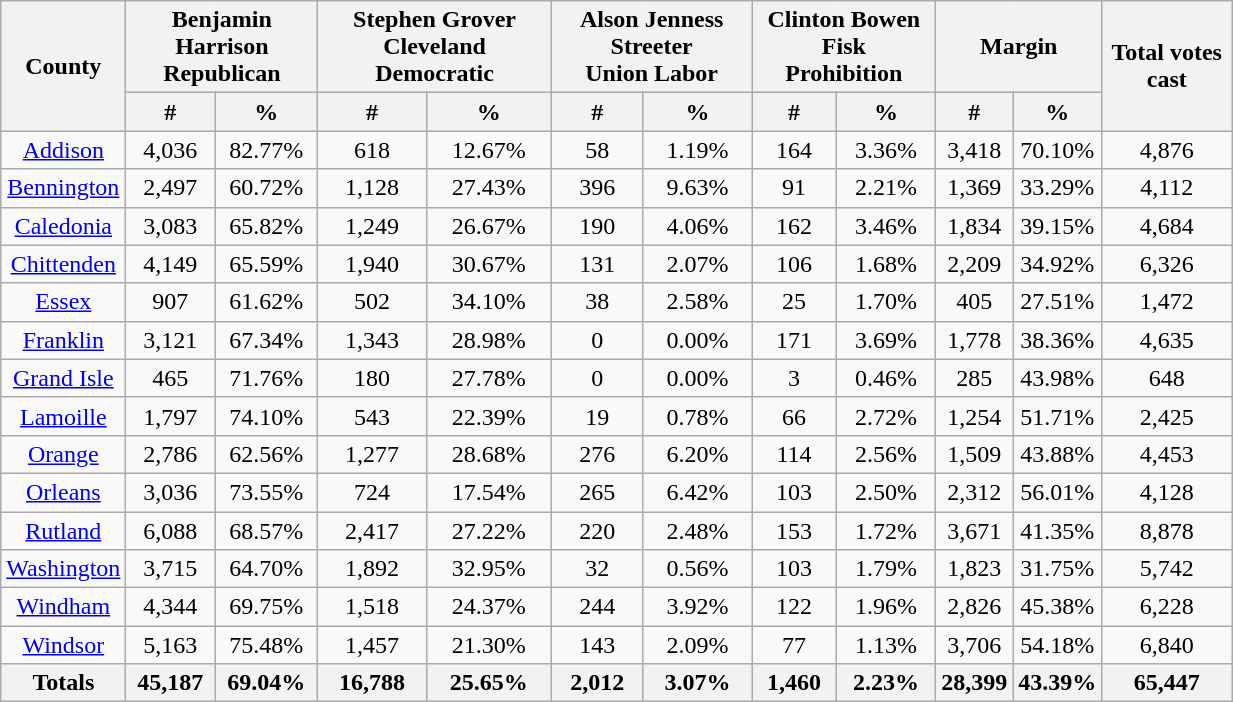<table width="65%"  class="wikitable sortable" style="text-align:center">
<tr>
<th colspan="1" rowspan="2">County</th>
<th style="text-align:center;" colspan="2">Benjamin Harrison<br>Republican</th>
<th style="text-align:center;" colspan="2">Stephen Grover Cleveland<br>Democratic</th>
<th style="text-align:center;" colspan="2">Alson Jenness Streeter<br>Union Labor</th>
<th style="text-align:center;" colspan="2">Clinton Bowen Fisk<br>Prohibition</th>
<th style="text-align:center;" colspan="2">Margin</th>
<th colspan="1" rowspan="2" style="text-align:center;">Total votes cast</th>
</tr>
<tr>
<th style="text-align:center;" data-sort-type="number">#</th>
<th style="text-align:center;" data-sort-type="number">%</th>
<th style="text-align:center;" data-sort-type="number">#</th>
<th style="text-align:center;" data-sort-type="number">%</th>
<th style="text-align:center;" data-sort-type="number">#</th>
<th style="text-align:center;" data-sort-type="number">%</th>
<th style="text-align:center;" data-sort-type="number">#</th>
<th style="text-align:center;" data-sort-type="number">%</th>
<th style="text-align:center;" data-sort-type="number">#</th>
<th style="text-align:center;" data-sort-type="number">%</th>
</tr>
<tr style="text-align:center;">
<td><a href='#'>Addison</a></td>
<td>4,036</td>
<td>82.77%</td>
<td>618</td>
<td>12.67%</td>
<td>58</td>
<td>1.19%</td>
<td>164</td>
<td>3.36%</td>
<td>3,418</td>
<td>70.10%</td>
<td>4,876</td>
</tr>
<tr style="text-align:center;">
<td><a href='#'>Bennington</a></td>
<td>2,497</td>
<td>60.72%</td>
<td>1,128</td>
<td>27.43%</td>
<td>396</td>
<td>9.63%</td>
<td>91</td>
<td>2.21%</td>
<td>1,369</td>
<td>33.29%</td>
<td>4,112</td>
</tr>
<tr style="text-align:center;">
<td><a href='#'>Caledonia</a></td>
<td>3,083</td>
<td>65.82%</td>
<td>1,249</td>
<td>26.67%</td>
<td>190</td>
<td>4.06%</td>
<td>162</td>
<td>3.46%</td>
<td>1,834</td>
<td>39.15%</td>
<td>4,684</td>
</tr>
<tr style="text-align:center;">
<td><a href='#'>Chittenden</a></td>
<td>4,149</td>
<td>65.59%</td>
<td>1,940</td>
<td>30.67%</td>
<td>131</td>
<td>2.07%</td>
<td>106</td>
<td>1.68%</td>
<td>2,209</td>
<td>34.92%</td>
<td>6,326</td>
</tr>
<tr style="text-align:center;">
<td><a href='#'>Essex</a></td>
<td>907</td>
<td>61.62%</td>
<td>502</td>
<td>34.10%</td>
<td>38</td>
<td>2.58%</td>
<td>25</td>
<td>1.70%</td>
<td>405</td>
<td>27.51%</td>
<td>1,472</td>
</tr>
<tr style="text-align:center;">
<td><a href='#'>Franklin</a></td>
<td>3,121</td>
<td>67.34%</td>
<td>1,343</td>
<td>28.98%</td>
<td>0</td>
<td>0.00%</td>
<td>171</td>
<td>3.69%</td>
<td>1,778</td>
<td>38.36%</td>
<td>4,635</td>
</tr>
<tr style="text-align:center;">
<td><a href='#'>Grand Isle</a></td>
<td>465</td>
<td>71.76%</td>
<td>180</td>
<td>27.78%</td>
<td>0</td>
<td>0.00%</td>
<td>3</td>
<td>0.46%</td>
<td>285</td>
<td>43.98%</td>
<td>648</td>
</tr>
<tr style="text-align:center;">
<td><a href='#'>Lamoille</a></td>
<td>1,797</td>
<td>74.10%</td>
<td>543</td>
<td>22.39%</td>
<td>19</td>
<td>0.78%</td>
<td>66</td>
<td>2.72%</td>
<td>1,254</td>
<td>51.71%</td>
<td>2,425</td>
</tr>
<tr style="text-align:center;">
<td><a href='#'>Orange</a></td>
<td>2,786</td>
<td>62.56%</td>
<td>1,277</td>
<td>28.68%</td>
<td>276</td>
<td>6.20%</td>
<td>114</td>
<td>2.56%</td>
<td>1,509</td>
<td>43.88%</td>
<td>4,453</td>
</tr>
<tr style="text-align:center;">
<td><a href='#'>Orleans</a></td>
<td>3,036</td>
<td>73.55%</td>
<td>724</td>
<td>17.54%</td>
<td>265</td>
<td>6.42%</td>
<td>103</td>
<td>2.50%</td>
<td>2,312</td>
<td>56.01%</td>
<td>4,128</td>
</tr>
<tr style="text-align:center;">
<td><a href='#'>Rutland</a></td>
<td>6,088</td>
<td>68.57%</td>
<td>2,417</td>
<td>27.22%</td>
<td>220</td>
<td>2.48%</td>
<td>153</td>
<td>1.72%</td>
<td>3,671</td>
<td>41.35%</td>
<td>8,878</td>
</tr>
<tr style="text-align:center;">
<td><a href='#'>Washington</a></td>
<td>3,715</td>
<td>64.70%</td>
<td>1,892</td>
<td>32.95%</td>
<td>32</td>
<td>0.56%</td>
<td>103</td>
<td>1.79%</td>
<td>1,823</td>
<td>31.75%</td>
<td>5,742</td>
</tr>
<tr style="text-align:center;">
<td><a href='#'>Windham</a></td>
<td>4,344</td>
<td>69.75%</td>
<td>1,518</td>
<td>24.37%</td>
<td>244</td>
<td>3.92%</td>
<td>122</td>
<td>1.96%</td>
<td>2,826</td>
<td>45.38%</td>
<td>6,228</td>
</tr>
<tr style="text-align:center;">
<td><a href='#'>Windsor</a></td>
<td>5,163</td>
<td>75.48%</td>
<td>1,457</td>
<td>21.30%</td>
<td>143</td>
<td>2.09%</td>
<td>77</td>
<td>1.13%</td>
<td>3,706</td>
<td>54.18%</td>
<td>6,840</td>
</tr>
<tr style="text-align:center;">
<th>Totals</th>
<th>45,187</th>
<th>69.04%</th>
<th>16,788</th>
<th>25.65%</th>
<th>2,012</th>
<th>3.07%</th>
<th>1,460</th>
<th>2.23%</th>
<th>28,399</th>
<th>43.39%</th>
<th>65,447</th>
</tr>
</table>
